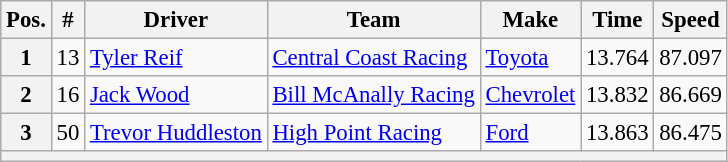<table class="wikitable" style="font-size: 95%;">
<tr>
<th>Pos.</th>
<th>#</th>
<th>Driver</th>
<th>Team</th>
<th>Make</th>
<th>Time</th>
<th>Speed</th>
</tr>
<tr>
<th>1</th>
<td>13</td>
<td><a href='#'>Tyler Reif</a></td>
<td><a href='#'>Central Coast Racing</a></td>
<td><a href='#'>Toyota</a></td>
<td>13.764</td>
<td>87.097</td>
</tr>
<tr>
<th>2</th>
<td>16</td>
<td><a href='#'>Jack Wood</a></td>
<td><a href='#'>Bill McAnally Racing</a></td>
<td><a href='#'>Chevrolet</a></td>
<td>13.832</td>
<td>86.669</td>
</tr>
<tr>
<th>3</th>
<td>50</td>
<td><a href='#'>Trevor Huddleston</a></td>
<td><a href='#'>High Point Racing</a></td>
<td><a href='#'>Ford</a></td>
<td>13.863</td>
<td>86.475</td>
</tr>
<tr>
<th colspan="7"></th>
</tr>
</table>
